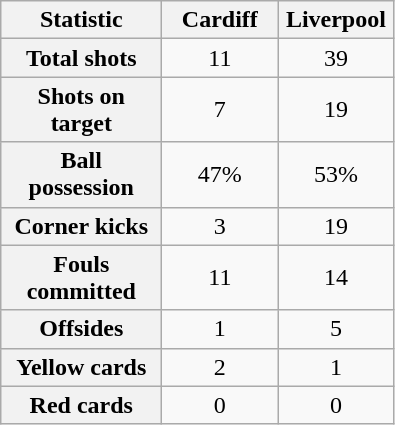<table class="wikitable plainrowheaders" style="text-align:center">
<tr>
<th scope="col" style="width:100px;">Statistic</th>
<th scope="col" style="width:70px;">Cardiff</th>
<th scope="col" style="width:70px;">Liverpool</th>
</tr>
<tr>
<th scope=row>Total shots</th>
<td>11</td>
<td>39</td>
</tr>
<tr>
<th scope=row>Shots on target</th>
<td>7</td>
<td>19</td>
</tr>
<tr>
<th scope=row>Ball possession</th>
<td>47%</td>
<td>53%</td>
</tr>
<tr>
<th scope=row>Corner kicks</th>
<td>3</td>
<td>19</td>
</tr>
<tr>
<th scope=row>Fouls committed</th>
<td>11</td>
<td>14</td>
</tr>
<tr>
<th scope=row>Offsides</th>
<td>1</td>
<td>5</td>
</tr>
<tr>
<th scope=row>Yellow cards</th>
<td>2</td>
<td>1</td>
</tr>
<tr>
<th scope=row>Red cards</th>
<td>0</td>
<td>0</td>
</tr>
</table>
